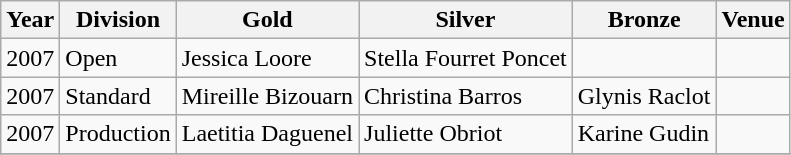<table class="wikitable sortable" style="text-align: left;">
<tr>
<th>Year</th>
<th>Division</th>
<th> Gold</th>
<th> Silver</th>
<th> Bronze</th>
<th>Venue</th>
</tr>
<tr>
<td>2007</td>
<td>Open</td>
<td>Jessica Loore</td>
<td>Stella Fourret Poncet</td>
<td></td>
<td></td>
</tr>
<tr>
<td>2007</td>
<td>Standard</td>
<td>Mireille Bizouarn</td>
<td>Christina Barros</td>
<td>Glynis Raclot</td>
<td></td>
</tr>
<tr>
<td>2007</td>
<td>Production</td>
<td>Laetitia Daguenel</td>
<td>Juliette Obriot</td>
<td>Karine Gudin</td>
<td></td>
</tr>
<tr>
</tr>
</table>
